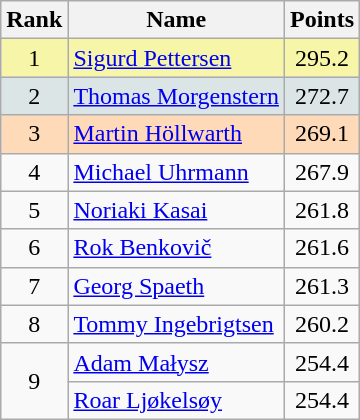<table class="wikitable sortable">
<tr>
<th align=Center>Rank</th>
<th>Name</th>
<th>Points</th>
</tr>
<tr style="background:#F7F6A8">
<td align=center>1</td>
<td> <a href='#'>Sigurd Pettersen</a></td>
<td align=center>295.2</td>
</tr>
<tr style="background: #DCE5E5;">
<td align=center>2</td>
<td> <a href='#'>Thomas Morgenstern</a></td>
<td align=center>272.7</td>
</tr>
<tr style="background: #FFDAB9;">
<td align=center>3</td>
<td> <a href='#'>Martin Höllwarth</a></td>
<td align=center>269.1</td>
</tr>
<tr>
<td align=center>4</td>
<td> <a href='#'>Michael Uhrmann</a></td>
<td align=center>267.9</td>
</tr>
<tr>
<td align=center>5</td>
<td> <a href='#'>Noriaki Kasai</a></td>
<td align=center>261.8</td>
</tr>
<tr>
<td align=center>6</td>
<td> <a href='#'>Rok Benkovič</a></td>
<td align=center>261.6</td>
</tr>
<tr>
<td align=center>7</td>
<td> <a href='#'>Georg Spaeth</a></td>
<td align=center>261.3</td>
</tr>
<tr>
<td align=center>8</td>
<td> <a href='#'>Tommy Ingebrigtsen</a></td>
<td align=center>260.2</td>
</tr>
<tr>
<td rowspan=2 align=center>9</td>
<td> <a href='#'>Adam Małysz</a></td>
<td align=center>254.4</td>
</tr>
<tr>
<td> <a href='#'>Roar Ljøkelsøy</a></td>
<td align=center>254.4</td>
</tr>
</table>
